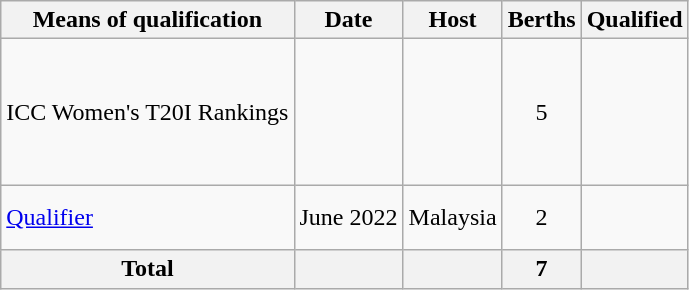<table class="wikitable">
<tr>
<th>Means of qualification</th>
<th>Date</th>
<th>Host</th>
<th>Berths</th>
<th>Qualified</th>
</tr>
<tr>
<td>ICC Women's T20I Rankings</td>
<td></td>
<td></td>
<td style="text-align:center;">5</td>
<td><br><br>
<br>
<br>
<br>
</td>
</tr>
<tr>
<td><a href='#'>Qualifier</a></td>
<td>June 2022</td>
<td> Malaysia</td>
<td style="text-align:center;">2</td>
<td><br><br>
</td>
</tr>
<tr>
<th>Total</th>
<th></th>
<th></th>
<th>7</th>
<th></th>
</tr>
</table>
